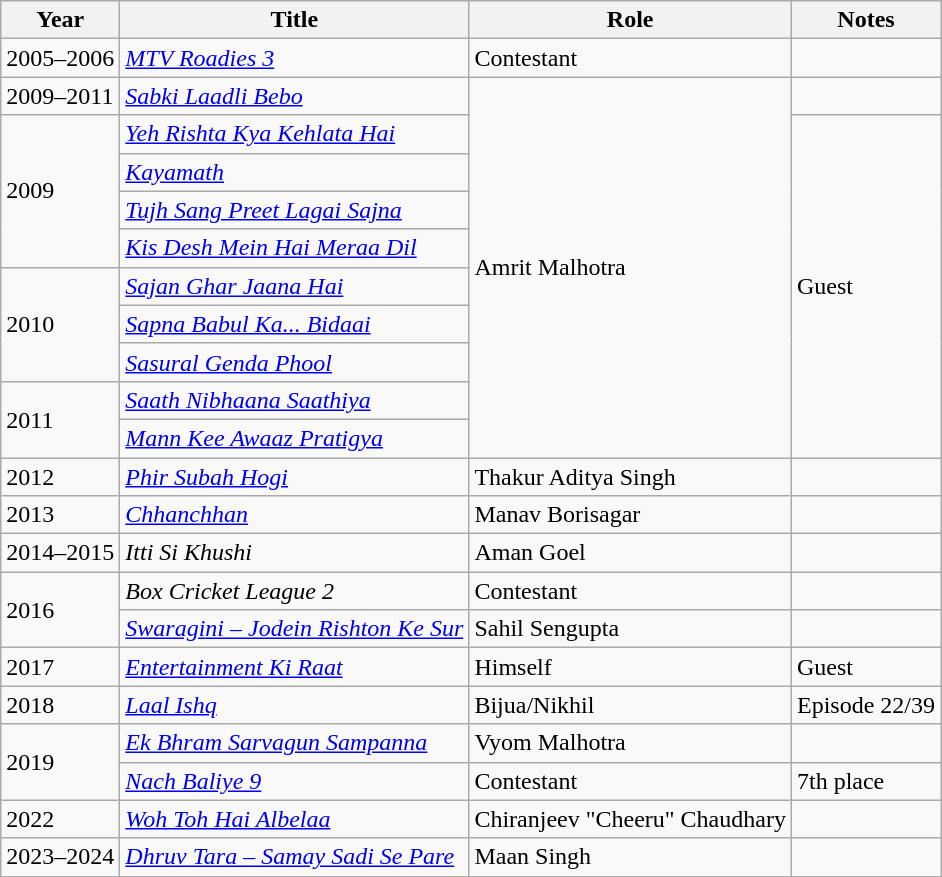<table class="wikitable plainrowheaders sortable">
<tr>
<th>Year</th>
<th>Title</th>
<th>Role</th>
<th>Notes</th>
</tr>
<tr>
<td>2005–2006</td>
<td><em><a href='#'>MTV Roadies 3</a></em></td>
<td>Contestant</td>
<td></td>
</tr>
<tr>
<td>2009–2011</td>
<td><em><a href='#'>Sabki Laadli Bebo</a></em></td>
<td rowspan="10">Amrit Malhotra</td>
<td></td>
</tr>
<tr>
<td rowspan="4">2009</td>
<td><em><a href='#'>Yeh Rishta Kya Kehlata Hai</a></em></td>
<td rowspan="9">Guest</td>
</tr>
<tr>
<td><em><a href='#'>Kayamath</a></em></td>
</tr>
<tr>
<td><em><a href='#'>Tujh Sang Preet Lagai Sajna</a></em></td>
</tr>
<tr>
<td><em><a href='#'>Kis Desh Mein Hai Meraa Dil</a></em></td>
</tr>
<tr>
<td rowspan="3">2010</td>
<td><em><a href='#'>Sajan Ghar Jaana Hai</a></em></td>
</tr>
<tr>
<td><em><a href='#'>Sapna Babul Ka... Bidaai</a></em></td>
</tr>
<tr>
<td><em><a href='#'>Sasural Genda Phool</a></em></td>
</tr>
<tr>
<td rowspan="2">2011</td>
<td><em><a href='#'>Saath Nibhaana Saathiya</a></em></td>
</tr>
<tr>
<td><em><a href='#'>Mann Kee Awaaz Pratigya</a></em></td>
</tr>
<tr>
<td>2012</td>
<td><em><a href='#'>Phir Subah Hogi</a></em></td>
<td>Thakur Aditya Singh</td>
<td></td>
</tr>
<tr>
<td>2013</td>
<td><em><a href='#'>Chhanchhan</a></em></td>
<td>Manav Borisagar</td>
<td></td>
</tr>
<tr>
<td>2014–2015</td>
<td><em>Itti Si Khushi</em></td>
<td>Aman Goel</td>
<td></td>
</tr>
<tr>
<td rowspan="2">2016</td>
<td><em>Box Cricket League 2</em></td>
<td>Contestant</td>
<td></td>
</tr>
<tr>
<td><em><a href='#'>Swaragini – Jodein Rishton Ke Sur</a></em></td>
<td>Sahil Sengupta</td>
<td></td>
</tr>
<tr>
<td>2017</td>
<td><em><a href='#'>Entertainment Ki Raat</a></em></td>
<td>Himself</td>
<td>Guest</td>
</tr>
<tr>
<td>2018</td>
<td><em><a href='#'>Laal Ishq</a></em></td>
<td>Bijua/Nikhil</td>
<td>Episode 22/39</td>
</tr>
<tr>
<td rowspan="2">2019</td>
<td><em><a href='#'>Ek Bhram Sarvagun Sampanna</a></em></td>
<td>Vyom Malhotra</td>
<td></td>
</tr>
<tr>
<td><em><a href='#'>Nach Baliye 9</a></em></td>
<td>Contestant</td>
<td>7th place</td>
</tr>
<tr>
<td>2022</td>
<td><em><a href='#'>Woh Toh Hai Albelaa</a></em></td>
<td>Chiranjeev "Cheeru" Chaudhary</td>
<td></td>
</tr>
<tr>
<td>2023–2024</td>
<td><em><a href='#'>Dhruv Tara – Samay Sadi Se Pare</a></em></td>
<td>Maan Singh</td>
<td></td>
</tr>
<tr>
</tr>
</table>
